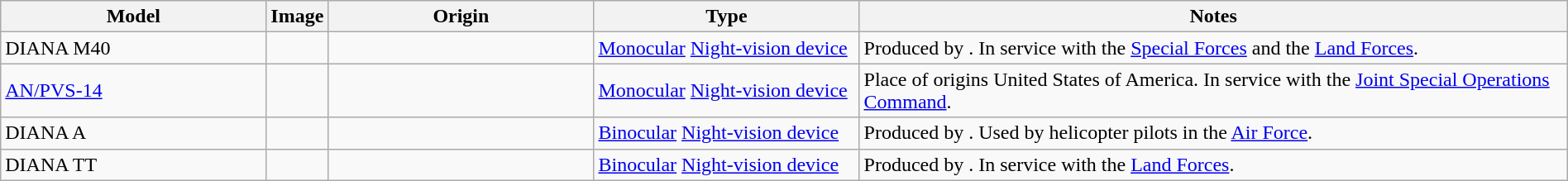<table class="wikitable" style="width:100%;">
<tr>
<th style="width:15%;">Model</th>
<th style="width:0%;">Image</th>
<th style="width:15%;">Origin</th>
<th style="width:15%;">Type</th>
<th style="width:40%;">Notes</th>
</tr>
<tr>
<td>DIANA M40</td>
<td></td>
<td></td>
<td><a href='#'>Monocular</a> <a href='#'>Night-vision device</a></td>
<td>Produced by . In service with the <a href='#'>Special Forces</a> and the <a href='#'>Land Forces</a>.</td>
</tr>
<tr>
<td><a href='#'>AN/PVS-14</a></td>
<td></td>
<td></td>
<td><a href='#'>Monocular</a> <a href='#'>Night-vision device</a></td>
<td>Place of origins United States of America. In service with the <a href='#'>Joint Special Operations Command</a>.</td>
</tr>
<tr>
<td>DIANA A</td>
<td></td>
<td></td>
<td><a href='#'>Binocular</a> <a href='#'>Night-vision device</a></td>
<td>Produced by . Used by helicopter pilots in the <a href='#'>Air Force</a>.</td>
</tr>
<tr>
<td>DIANA TT</td>
<td></td>
<td></td>
<td><a href='#'>Binocular</a> <a href='#'>Night-vision device</a></td>
<td>Produced by . In service with the <a href='#'>Land Forces</a>.</td>
</tr>
</table>
